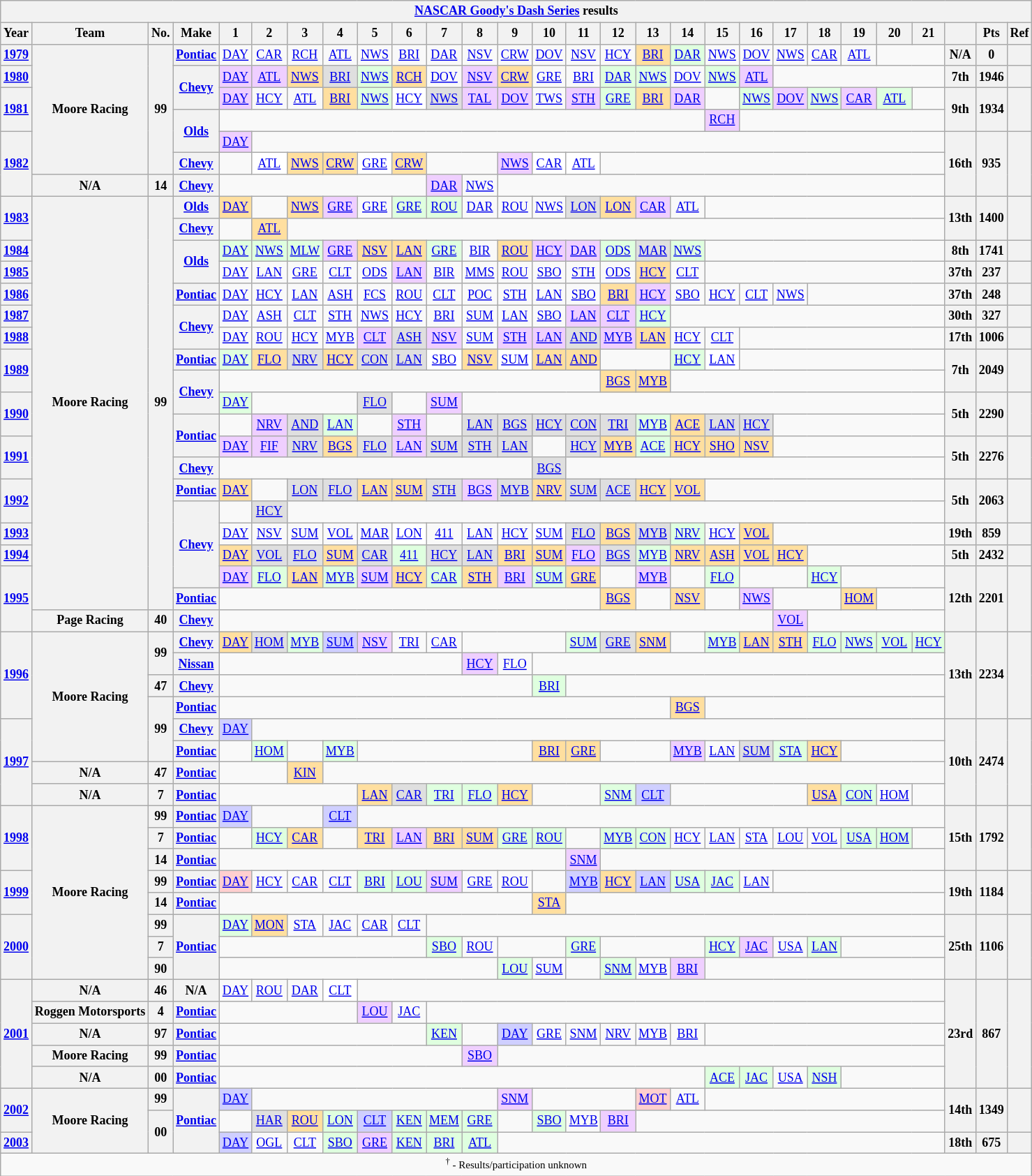<table class="wikitable" style="text-align:center; font-size:75%">
<tr>
<th colspan=32><a href='#'>NASCAR Goody's Dash Series</a> results</th>
</tr>
<tr>
<th>Year</th>
<th>Team</th>
<th>No.</th>
<th>Make</th>
<th>1</th>
<th>2</th>
<th>3</th>
<th>4</th>
<th>5</th>
<th>6</th>
<th>7</th>
<th>8</th>
<th>9</th>
<th>10</th>
<th>11</th>
<th>12</th>
<th>13</th>
<th>14</th>
<th>15</th>
<th>16</th>
<th>17</th>
<th>18</th>
<th>19</th>
<th>20</th>
<th>21</th>
<th></th>
<th>Pts</th>
<th>Ref</th>
</tr>
<tr>
<th><a href='#'>1979</a></th>
<th rowspan=6>Moore Racing</th>
<th rowspan=6>99</th>
<th><a href='#'>Pontiac</a></th>
<td><a href='#'>DAY</a></td>
<td><a href='#'>CAR</a></td>
<td><a href='#'>RCH</a></td>
<td><a href='#'>ATL</a></td>
<td><a href='#'>NWS</a></td>
<td><a href='#'>BRI</a></td>
<td><a href='#'>DAR</a></td>
<td><a href='#'>NSV</a></td>
<td><a href='#'>CRW</a></td>
<td><a href='#'>DOV</a></td>
<td><a href='#'>NSV</a></td>
<td><a href='#'>HCY</a></td>
<td style="background:#FFDF9F;"><a href='#'>BRI</a><br></td>
<td style="background:#DFFFDF;"><a href='#'>DAR</a><br></td>
<td><a href='#'>NWS</a></td>
<td><a href='#'>DOV</a></td>
<td><a href='#'>NWS</a></td>
<td><a href='#'>CAR</a></td>
<td><a href='#'>ATL</a></td>
<td colspan=2></td>
<th>N/A</th>
<th>0</th>
<th></th>
</tr>
<tr>
<th><a href='#'>1980</a></th>
<th rowspan=2><a href='#'>Chevy</a></th>
<td style="background:#EFCFFF;"><a href='#'>DAY</a><br></td>
<td style="background:#EFCFFF;"><a href='#'>ATL</a><br></td>
<td style="background:#FFDF9F;"><a href='#'>NWS</a><br></td>
<td style="background:#DFDFDF;"><a href='#'>BRI</a><br></td>
<td style="background:#DFFFDF;"><a href='#'>NWS</a><br></td>
<td style="background:#FFDF9F;"><a href='#'>RCH</a><br></td>
<td><a href='#'>DOV</a></td>
<td style="background:#EFCFFF;"><a href='#'>NSV</a><br></td>
<td style="background:#FFDF9F;"><a href='#'>CRW</a><br></td>
<td><a href='#'>GRE</a></td>
<td><a href='#'>BRI</a></td>
<td style="background:#DFFFDF;"><a href='#'>DAR</a><br></td>
<td style="background:#DFFFDF;"><a href='#'>NWS</a><br></td>
<td><a href='#'>DOV</a></td>
<td style="background:#DFFFDF;"><a href='#'>NWS</a><br></td>
<td style="background:#EFCFFF;"><a href='#'>ATL</a><br></td>
<td colspan=5></td>
<th>7th</th>
<th>1946</th>
<th></th>
</tr>
<tr>
<th rowspan=2><a href='#'>1981</a></th>
<td style="background:#EFCFFF;"><a href='#'>DAY</a><br></td>
<td><a href='#'>HCY</a></td>
<td><a href='#'>ATL</a></td>
<td style="background:#FFDF9F;"><a href='#'>BRI</a><br></td>
<td style="background:#DFFFDF;"><a href='#'>NWS</a><br></td>
<td style="background:#FFFFFF;"><a href='#'>HCY</a><br></td>
<td style="background:#DFDFDF;"><a href='#'>NWS</a><br></td>
<td style="background:#EFCFFF;"><a href='#'>TAL</a><br></td>
<td style="background:#EFCFFF;"><a href='#'>DOV</a><br></td>
<td><a href='#'>TWS</a></td>
<td style="background:#EFCFFF;"><a href='#'>STH</a><br></td>
<td style="background:#DFFFDF;"><a href='#'>GRE</a><br></td>
<td style="background:#FFDF9F;"><a href='#'>BRI</a><br></td>
<td style="background:#EFCFFF;"><a href='#'>DAR</a><br></td>
<td></td>
<td style="background:#DFFFDF;"><a href='#'>NWS</a><br></td>
<td style="background:#EFCFFF;"><a href='#'>DOV</a><br></td>
<td style="background:#DFFFDF;"><a href='#'>NWS</a><br></td>
<td style="background:#EFCFFF;"><a href='#'>CAR</a><br></td>
<td style="background:#DFFFDF;"><a href='#'>ATL</a><br></td>
<td></td>
<th rowspan=2>9th</th>
<th rowspan=2>1934</th>
<th rowspan=2></th>
</tr>
<tr>
<th rowspan=2><a href='#'>Olds</a></th>
<td colspan=14></td>
<td style="background:#EFCFFF;"><a href='#'>RCH</a><br></td>
<td colspan=8></td>
</tr>
<tr>
<th rowspan=3><a href='#'>1982</a></th>
<td style="background:#EFCFFF;"><a href='#'>DAY</a><br></td>
<td colspan=20></td>
<th rowspan=3>16th</th>
<th rowspan=3>935</th>
<th rowspan=3></th>
</tr>
<tr>
<th><a href='#'>Chevy</a></th>
<td></td>
<td style="background:#FFFFFF;"><a href='#'>ATL</a><br></td>
<td style="background:#FFDF9F;"><a href='#'>NWS</a><br></td>
<td style="background:#FFDF9F;"><a href='#'>CRW</a><br></td>
<td style="background:#FFFFFF;"><a href='#'>GRE</a><br></td>
<td style="background:#FFDF9F;"><a href='#'>CRW</a><br></td>
<td colspan=2></td>
<td style="background:#EFCFFF;"><a href='#'>NWS</a><br></td>
<td style="background:#FFFFFF;"><a href='#'>CAR</a><br></td>
<td style="background:#FFFFFF;"><a href='#'>ATL</a><br></td>
<td colspan=10></td>
</tr>
<tr>
<th>N/A</th>
<th>14</th>
<th><a href='#'>Chevy</a></th>
<td colspan=6></td>
<td style="background:#EFCFFF;"><a href='#'>DAR</a><br></td>
<td><a href='#'>NWS</a></td>
<td colspan=13></td>
</tr>
<tr>
<th rowspan=2><a href='#'>1983</a></th>
<th rowspan=19>Moore Racing</th>
<th rowspan=19>99</th>
<th><a href='#'>Olds</a></th>
<td style="background:#FFDF9F;"><a href='#'>DAY</a><br></td>
<td></td>
<td style="background:#FFDF9F;"><a href='#'>NWS</a><br></td>
<td style="background:#EFCFFF;"><a href='#'>GRE</a><br></td>
<td><a href='#'>GRE</a></td>
<td style="background:#DFFFDF;"><a href='#'>GRE</a><br></td>
<td style="background:#DFFFDF;"><a href='#'>ROU</a><br></td>
<td><a href='#'>DAR</a></td>
<td><a href='#'>ROU</a></td>
<td><a href='#'>NWS</a></td>
<td style="background:#DFDFDF;"><a href='#'>LON</a><br></td>
<td style="background:#FFDF9F;"><a href='#'>LON</a><br></td>
<td style="background:#EFCFFF;"><a href='#'>CAR</a><br></td>
<td><a href='#'>ATL</a></td>
<td colspan=7></td>
<th rowspan=2>13th</th>
<th rowspan=2>1400</th>
<th rowspan=2></th>
</tr>
<tr>
<th><a href='#'>Chevy</a></th>
<td></td>
<td style="background:#FFDF9F;"><a href='#'>ATL</a><br></td>
<td colspan=19></td>
</tr>
<tr>
<th><a href='#'>1984</a></th>
<th rowspan=2><a href='#'>Olds</a></th>
<td style="background:#DFFFDF;"><a href='#'>DAY</a><br></td>
<td style="background:#DFFFDF;"><a href='#'>NWS</a><br></td>
<td style="background:#DFFFDF;"><a href='#'>MLW</a><br></td>
<td style="background:#EFCFFF;"><a href='#'>GRE</a><br></td>
<td style="background:#FFDF9F;"><a href='#'>NSV</a><br></td>
<td style="background:#FFDF9F;"><a href='#'>LAN</a><br></td>
<td style="background:#DFFFDF;"><a href='#'>GRE</a><br></td>
<td><a href='#'>BIR</a></td>
<td style="background:#FFDF9F;"><a href='#'>ROU</a><br></td>
<td style="background:#EFCFFF;"><a href='#'>HCY</a><br></td>
<td style="background:#EFCFFF;"><a href='#'>DAR</a><br></td>
<td style="background:#DFFFDF;"><a href='#'>ODS</a><br></td>
<td style="background:#DFDFDF;"><a href='#'>MAR</a><br></td>
<td style="background:#DFFFDF;"><a href='#'>NWS</a><br></td>
<td colspan=7></td>
<th>8th</th>
<th>1741</th>
<th></th>
</tr>
<tr>
<th><a href='#'>1985</a></th>
<td><a href='#'>DAY</a></td>
<td><a href='#'>LAN</a></td>
<td><a href='#'>GRE</a></td>
<td><a href='#'>CLT</a></td>
<td><a href='#'>ODS</a></td>
<td style="background:#EFCFFF;"><a href='#'>LAN</a><br></td>
<td><a href='#'>BIR</a></td>
<td><a href='#'>MMS</a></td>
<td><a href='#'>ROU</a></td>
<td><a href='#'>SBO</a></td>
<td><a href='#'>STH</a></td>
<td><a href='#'>ODS</a></td>
<td style="background:#FFDF9F;"><a href='#'>HCY</a><br></td>
<td><a href='#'>CLT</a></td>
<td colspan=7></td>
<th>37th</th>
<th>237</th>
<th></th>
</tr>
<tr>
<th><a href='#'>1986</a></th>
<th><a href='#'>Pontiac</a></th>
<td><a href='#'>DAY</a></td>
<td><a href='#'>HCY</a></td>
<td><a href='#'>LAN</a></td>
<td><a href='#'>ASH</a></td>
<td><a href='#'>FCS</a></td>
<td><a href='#'>ROU</a></td>
<td><a href='#'>CLT</a></td>
<td><a href='#'>POC</a></td>
<td><a href='#'>STH</a></td>
<td><a href='#'>LAN</a></td>
<td><a href='#'>SBO</a></td>
<td style="background:#FFDF9F;"><a href='#'>BRI</a><br></td>
<td style="background:#EFCFFF;"><a href='#'>HCY</a><br></td>
<td><a href='#'>SBO</a></td>
<td><a href='#'>HCY</a></td>
<td><a href='#'>CLT</a></td>
<td><a href='#'>NWS</a></td>
<td colspan=4></td>
<th>37th</th>
<th>248</th>
<th></th>
</tr>
<tr>
<th><a href='#'>1987</a></th>
<th rowspan=2><a href='#'>Chevy</a></th>
<td><a href='#'>DAY</a></td>
<td><a href='#'>ASH</a></td>
<td><a href='#'>CLT</a></td>
<td><a href='#'>STH</a></td>
<td><a href='#'>NWS</a></td>
<td><a href='#'>HCY</a></td>
<td><a href='#'>BRI</a></td>
<td><a href='#'>SUM</a></td>
<td><a href='#'>LAN</a></td>
<td><a href='#'>SBO</a></td>
<td style="background:#EFCFFF;"><a href='#'>LAN</a><br></td>
<td style="background:#EFCFFF;"><a href='#'>CLT</a><br></td>
<td style="background:#DFFFDF;"><a href='#'>HCY</a><br></td>
<td colspan=8></td>
<th>30th</th>
<th>327</th>
<th></th>
</tr>
<tr>
<th><a href='#'>1988</a></th>
<td><a href='#'>DAY</a></td>
<td><a href='#'>ROU</a></td>
<td><a href='#'>HCY</a></td>
<td><a href='#'>MYB</a></td>
<td style="background:#EFCFFF;"><a href='#'>CLT</a><br></td>
<td style="background:#DFDFDF;"><a href='#'>ASH</a><br></td>
<td style="background:#EFCFFF;"><a href='#'>NSV</a><br></td>
<td><a href='#'>SUM</a></td>
<td style="background:#EFCFFF;"><a href='#'>STH</a><br></td>
<td style="background:#EFCFFF;"><a href='#'>LAN</a><br></td>
<td style="background:#DFDFDF;"><a href='#'>AND</a><br></td>
<td style="background:#EFCFFF;"><a href='#'>MYB</a><br></td>
<td style="background:#FFDF9F;"><a href='#'>LAN</a><br></td>
<td><a href='#'>HCY</a></td>
<td><a href='#'>CLT</a></td>
<td colspan=6></td>
<th>17th</th>
<th>1006</th>
<th></th>
</tr>
<tr>
<th rowspan=2><a href='#'>1989</a></th>
<th><a href='#'>Pontiac</a></th>
<td style="background:#DFFFDF;"><a href='#'>DAY</a><br></td>
<td style="background:#FFDF9F;"><a href='#'>FLO</a><br></td>
<td style="background:#DFDFDF;"><a href='#'>NRV</a><br></td>
<td style="background:#FFDF9F;"><a href='#'>HCY</a><br></td>
<td style="background:#DFDFDF;"><a href='#'>CON</a><br></td>
<td style="background:#DFDFDF;"><a href='#'>LAN</a><br></td>
<td style="background:#FFFFFF;"><a href='#'>SBO</a><br></td>
<td style="background:#FFDF9F;"><a href='#'>NSV</a><br></td>
<td style="background:#FFFFFF;"><a href='#'>SUM</a><br></td>
<td style="background:#FFDF9F;"><a href='#'>LAN</a><br></td>
<td style="background:#FFDF9F;"><a href='#'>AND</a><br></td>
<td colspan=2></td>
<td style="background:#DFFFDF;"><a href='#'>HCY</a><br></td>
<td style="background:#FFFFFF;"><a href='#'>LAN</a><br></td>
<td colspan=6></td>
<th rowspan=2>7th</th>
<th rowspan=2>2049</th>
<th rowspan=2></th>
</tr>
<tr>
<th rowspan=2><a href='#'>Chevy</a></th>
<td colspan=11></td>
<td style="background:#FFDF9F;"><a href='#'>BGS</a><br></td>
<td style="background:#FFDF9F;"><a href='#'>MYB</a><br></td>
<td colspan=8></td>
</tr>
<tr>
<th rowspan=2><a href='#'>1990</a></th>
<td style="background:#DFFFDF;"><a href='#'>DAY</a><br></td>
<td colspan=3></td>
<td style="background:#DFDFDF;"><a href='#'>FLO</a><br></td>
<td></td>
<td style="background:#EFCFFF;"><a href='#'>SUM</a><br></td>
<td colspan=14></td>
<th rowspan=2>5th</th>
<th rowspan=2>2290</th>
<th rowspan=2></th>
</tr>
<tr>
<th rowspan=2><a href='#'>Pontiac</a></th>
<td></td>
<td style="background:#EFCFFF;"><a href='#'>NRV</a><br></td>
<td style="background:#DFDFDF;"><a href='#'>AND</a><br></td>
<td style="background:#DFFFDF;"><a href='#'>LAN</a><br></td>
<td></td>
<td style="background:#EFCFFF;"><a href='#'>STH</a><br></td>
<td></td>
<td style="background:#DFDFDF;"><a href='#'>LAN</a><br></td>
<td style="background:#DFDFDF;"><a href='#'>BGS</a><br></td>
<td style="background:#DFDFDF;"><a href='#'>HCY</a><br></td>
<td style="background:#DFDFDF;"><a href='#'>CON</a><br></td>
<td style="background:#DFDFDF;"><a href='#'>TRI</a><br></td>
<td style="background:#DFFFDF;"><a href='#'>MYB</a><br></td>
<td style="background:#FFDF9F;"><a href='#'>ACE</a><br></td>
<td style="background:#DFDFDF;"><a href='#'>LAN</a><br></td>
<td style="background:#DFDFDF;"><a href='#'>HCY</a><br></td>
<td colspan=5></td>
</tr>
<tr>
<th rowspan=2><a href='#'>1991</a></th>
<td style="background:#EFCFFF;"><a href='#'>DAY</a><br></td>
<td style="background:#EFCFFF;"><a href='#'>FIF</a><br></td>
<td style="background:#DFDFDF;"><a href='#'>NRV</a><br></td>
<td style="background:#FFDF9F;"><a href='#'>BGS</a><br></td>
<td style="background:#DFDFDF;"><a href='#'>FLO</a><br></td>
<td style="background:#EFCFFF;"><a href='#'>LAN</a><br></td>
<td style="background:#DFDFDF;"><a href='#'>SUM</a><br></td>
<td style="background:#DFDFDF;"><a href='#'>STH</a><br></td>
<td style="background:#DFDFDF;"><a href='#'>LAN</a><br></td>
<td></td>
<td style="background:#DFDFDF;"><a href='#'>HCY</a><br></td>
<td style="background:#FFDF9F;"><a href='#'>MYB</a><br></td>
<td style="background:#DFFFDF;"><a href='#'>ACE</a><br></td>
<td style="background:#FFDF9F;"><a href='#'>HCY</a><br></td>
<td style="background:#FFDF9F;"><a href='#'>SHO</a><br></td>
<td style="background:#FFDF9F;"><a href='#'>NSV</a><br></td>
<td colspan=5></td>
<th rowspan=2>5th</th>
<th rowspan=2>2276</th>
<th rowspan=2></th>
</tr>
<tr>
<th><a href='#'>Chevy</a></th>
<td colspan=9></td>
<td style="background:#DFDFDF;"><a href='#'>BGS</a><br></td>
<td colspan=11></td>
</tr>
<tr>
<th rowspan=2><a href='#'>1992</a></th>
<th><a href='#'>Pontiac</a></th>
<td style="background:#FFDF9F;"><a href='#'>DAY</a><br></td>
<td></td>
<td style="background:#DFDFDF;"><a href='#'>LON</a><br></td>
<td style="background:#DFDFDF;"><a href='#'>FLO</a><br></td>
<td style="background:#FFDF9F;"><a href='#'>LAN</a><br></td>
<td style="background:#FFDF9F;"><a href='#'>SUM</a><br></td>
<td style="background:#DFDFDF;"><a href='#'>STH</a><br></td>
<td style="background:#EFCFFF;"><a href='#'>BGS</a><br></td>
<td style="background:#DFDFDF;"><a href='#'>MYB</a><br></td>
<td style="background:#FFDF9F;"><a href='#'>NRV</a><br></td>
<td style="background:#DFDFDF;"><a href='#'>SUM</a><br></td>
<td style="background:#DFDFDF;"><a href='#'>ACE</a><br></td>
<td style="background:#FFDF9F;"><a href='#'>HCY</a><br></td>
<td style="background:#FFDF9F;"><a href='#'>VOL</a><br></td>
<td colspan=7></td>
<th rowspan=2>5th</th>
<th rowspan=2>2063</th>
<th rowspan=2></th>
</tr>
<tr>
<th rowspan=4><a href='#'>Chevy</a></th>
<td></td>
<td style="background:#DFDFDF;"><a href='#'>HCY</a><br></td>
<td colspan=19></td>
</tr>
<tr>
<th><a href='#'>1993</a></th>
<td><a href='#'>DAY</a></td>
<td><a href='#'>NSV</a></td>
<td><a href='#'>SUM</a></td>
<td><a href='#'>VOL</a></td>
<td><a href='#'>MAR</a></td>
<td style="background:#FFFFFF;"><a href='#'>LON</a><br></td>
<td><a href='#'>411</a></td>
<td><a href='#'>LAN</a></td>
<td><a href='#'>HCY</a></td>
<td style="background:#FFFFFF;"><a href='#'>SUM</a><br></td>
<td style="background:#DFDFDF;"><a href='#'>FLO</a><br></td>
<td style="background:#FFDF9F;"><a href='#'>BGS</a><br></td>
<td style="background:#DFDFDF;"><a href='#'>MYB</a><br></td>
<td style="background:#DFFFDF;"><a href='#'>NRV</a><br></td>
<td><a href='#'>HCY</a></td>
<td style="background:#FFDF9F;"><a href='#'>VOL</a><br></td>
<td colspan=5></td>
<th>19th</th>
<th>859</th>
<th></th>
</tr>
<tr>
<th><a href='#'>1994</a></th>
<td style="background:#FFDF9F;"><a href='#'>DAY</a><br></td>
<td style="background:#DFDFDF;"><a href='#'>VOL</a><br></td>
<td style="background:#DFDFDF;"><a href='#'>FLO</a><br></td>
<td style="background:#FFDF9F;"><a href='#'>SUM</a><br></td>
<td style="background:#DFDFDF;"><a href='#'>CAR</a><br></td>
<td style="background:#DFFFDF;"><a href='#'>411</a><br></td>
<td style="background:#DFDFDF;"><a href='#'>HCY</a><br></td>
<td style="background:#DFDFDF;"><a href='#'>LAN</a><br></td>
<td style="background:#FFDF9F;"><a href='#'>BRI</a><br></td>
<td style="background:#FFDF9F;"><a href='#'>SUM</a><br></td>
<td style="background:#EFCFFF;"><a href='#'>FLO</a><br></td>
<td style="background:#DFDFDF;"><a href='#'>BGS</a><br></td>
<td style="background:#DFFFDF;"><a href='#'>MYB</a><br></td>
<td style="background:#FFDF9F;"><a href='#'>NRV</a><br></td>
<td style="background:#FFDF9F;"><a href='#'>ASH</a><br></td>
<td style="background:#FFDF9F;"><a href='#'>VOL</a><br></td>
<td style="background:#FFDF9F;"><a href='#'>HCY</a><br></td>
<td colspan=4></td>
<th>5th</th>
<th>2432</th>
<th></th>
</tr>
<tr>
<th rowspan=3><a href='#'>1995</a></th>
<td style="background:#EFCFFF;"><a href='#'>DAY</a><br></td>
<td style="background:#DFFFDF;"><a href='#'>FLO</a><br></td>
<td style="background:#FFDF9F;"><a href='#'>LAN</a><br></td>
<td style="background:#DFFFDF;"><a href='#'>MYB</a><br></td>
<td style="background:#EFCFFF;"><a href='#'>SUM</a><br></td>
<td style="background:#FFDF9F;"><a href='#'>HCY</a><br></td>
<td style="background:#DFFFDF;"><a href='#'>CAR</a><br></td>
<td style="background:#FFDF9F;"><a href='#'>STH</a><br></td>
<td style="background:#EFCFFF;"><a href='#'>BRI</a><br></td>
<td style="background:#DFFFDF;"><a href='#'>SUM</a><br></td>
<td style="background:#FFDF9F;"><a href='#'>GRE</a><br></td>
<td></td>
<td style="background:#EFCFFF;"><a href='#'>MYB</a><br></td>
<td></td>
<td style="background:#DFFFDF;"><a href='#'>FLO</a><br></td>
<td colspan=2></td>
<td style="background:#DFFFDF;"><a href='#'>HCY</a><br></td>
<td colspan=3></td>
<th rowspan=3>12th</th>
<th rowspan=3>2201</th>
<th rowspan=3></th>
</tr>
<tr>
<th><a href='#'>Pontiac</a></th>
<td colspan=11></td>
<td style="background:#FFDF9F;"><a href='#'>BGS</a><br></td>
<td></td>
<td style="background:#FFDF9F;"><a href='#'>NSV</a><br></td>
<td></td>
<td style="background:#EFCFFF;"><a href='#'>NWS</a><br></td>
<td colspan=2></td>
<td style="background:#FFDF9F;"><a href='#'>HOM</a><br></td>
<td colspan=2></td>
</tr>
<tr>
<th>Page Racing</th>
<th>40</th>
<th><a href='#'>Chevy</a></th>
<td colspan=16></td>
<td style="background:#EFCFFF;"><a href='#'>VOL</a><br></td>
<td colspan=4></td>
</tr>
<tr>
<th rowspan=4><a href='#'>1996</a></th>
<th rowspan=6>Moore Racing</th>
<th rowspan=2>99</th>
<th><a href='#'>Chevy</a></th>
<td style="background:#FFDF9F;"><a href='#'>DAY</a><br></td>
<td style="background:#DFDFDF;"><a href='#'>HOM</a><br></td>
<td style="background:#DFFFDF;"><a href='#'>MYB</a><br></td>
<td style="background:#CFCFFF;"><a href='#'>SUM</a><br></td>
<td style="background:#EFCFFF;"><a href='#'>NSV</a><br></td>
<td><a href='#'>TRI</a></td>
<td><a href='#'>CAR</a></td>
<td colspan=3></td>
<td style="background:#DFFFDF;"><a href='#'>SUM</a><br></td>
<td style="background:#DFDFDF;"><a href='#'>GRE</a><br></td>
<td style="background:#FFDF9F;"><a href='#'>SNM</a><br></td>
<td></td>
<td style="background:#DFFFDF;"><a href='#'>MYB</a><br></td>
<td style="background:#FFDF9F;"><a href='#'>LAN</a><br></td>
<td style="background:#FFDF9F;"><a href='#'>STH</a><br></td>
<td style="background:#DFFFDF;"><a href='#'>FLO</a><br></td>
<td style="background:#DFFFDF;"><a href='#'>NWS</a><br></td>
<td style="background:#DFFFDF;"><a href='#'>VOL</a><br></td>
<td style="background:#DFFFDF;"><a href='#'>HCY</a><br></td>
<th rowspan=4>13th</th>
<th rowspan=4>2234</th>
<th rowspan=4></th>
</tr>
<tr>
<th><a href='#'>Nissan</a></th>
<td colspan=7></td>
<td style="background:#EFCFFF;"><a href='#'>HCY</a><br></td>
<td><a href='#'>FLO</a></td>
<td colspan=12></td>
</tr>
<tr>
<th>47</th>
<th><a href='#'>Chevy</a></th>
<td colspan=9></td>
<td style="background:#DFFFDF;"><a href='#'>BRI</a><br></td>
<td colspan=11></td>
</tr>
<tr>
<th rowspan=3>99</th>
<th><a href='#'>Pontiac</a></th>
<td colspan=13></td>
<td style="background:#FFDF9F;"><a href='#'>BGS</a><br></td>
<td colspan=7></td>
</tr>
<tr>
<th rowspan=4><a href='#'>1997</a></th>
<th><a href='#'>Chevy</a></th>
<td style="background:#CFCFFF;"><a href='#'>DAY</a><br></td>
<td colspan=20></td>
<th rowspan=4>10th</th>
<th rowspan=4>2474</th>
<th rowspan=4></th>
</tr>
<tr>
<th><a href='#'>Pontiac</a></th>
<td></td>
<td style="background:#DFFFDF;"><a href='#'>HOM</a><br></td>
<td></td>
<td style="background:#DFFFDF;"><a href='#'>MYB</a><br></td>
<td colspan=5></td>
<td style="background:#FFDF9F;"><a href='#'>BRI</a><br></td>
<td style="background:#FFDF9F;"><a href='#'>GRE</a><br></td>
<td colspan=2></td>
<td style="background:#EFCFFF;"><a href='#'>MYB</a><br></td>
<td><a href='#'>LAN</a></td>
<td style="background:#DFDFDF;"><a href='#'>SUM</a><br></td>
<td style="background:#DFFFDF;"><a href='#'>STA</a><br></td>
<td style="background:#FFDF9F;"><a href='#'>HCY</a><br></td>
<td colspan=3></td>
</tr>
<tr>
<th>N/A</th>
<th>47</th>
<th><a href='#'>Pontiac</a></th>
<td colspan=2></td>
<td style="background:#FFDF9F;"><a href='#'>KIN</a><br></td>
<td colspan=18></td>
</tr>
<tr>
<th>N/A</th>
<th>7</th>
<th><a href='#'>Pontiac</a></th>
<td colspan=4></td>
<td style="background:#FFDF9F;"><a href='#'>LAN</a><br></td>
<td style="background:#DFDFDF;"><a href='#'>CAR</a><br></td>
<td style="background:#DFFFDF;"><a href='#'>TRI</a><br></td>
<td style="background:#DFFFDF;"><a href='#'>FLO</a><br></td>
<td style="background:#FFDF9F;"><a href='#'>HCY</a><br></td>
<td colspan=2></td>
<td style="background:#DFFFDF;"><a href='#'>SNM</a><br></td>
<td style="background:#CFCFFF;"><a href='#'>CLT</a><br></td>
<td colspan=4></td>
<td style="background:#FFDF9F;"><a href='#'>USA</a><br></td>
<td style="background:#DFFFDF;"><a href='#'>CON</a><br></td>
<td><a href='#'>HOM</a></td>
</tr>
<tr>
<th rowspan=3><a href='#'>1998</a></th>
<th rowspan=8>Moore Racing</th>
<th>99</th>
<th><a href='#'>Pontiac</a></th>
<td style="background:#CFCFFF;"><a href='#'>DAY</a><br></td>
<td colspan=2></td>
<td style="background:#CFCFFF;"><a href='#'>CLT</a><br></td>
<td colspan=17></td>
<th rowspan=3>15th</th>
<th rowspan=3>1792</th>
<th rowspan=3></th>
</tr>
<tr>
<th>7</th>
<th><a href='#'>Pontiac</a></th>
<td></td>
<td style="background:#DFFFDF;"><a href='#'>HCY</a><br></td>
<td style="background:#FFDF9F;"><a href='#'>CAR</a><br></td>
<td></td>
<td style="background:#FFDF9F;"><a href='#'>TRI</a><br></td>
<td style="background:#EFCFFF;"><a href='#'>LAN</a><br></td>
<td style="background:#FFDF9F;"><a href='#'>BRI</a><br></td>
<td style="background:#FFDF9F;"><a href='#'>SUM</a><br></td>
<td style="background:#DFFFDF;"><a href='#'>GRE</a><br></td>
<td style="background:#DFFFDF;"><a href='#'>ROU</a><br></td>
<td></td>
<td style="background:#DFFFDF;"><a href='#'>MYB</a><br></td>
<td style="background:#DFFFDF;"><a href='#'>CON</a><br></td>
<td><a href='#'>HCY</a></td>
<td><a href='#'>LAN</a></td>
<td><a href='#'>STA</a></td>
<td><a href='#'>LOU</a></td>
<td><a href='#'>VOL</a></td>
<td style="background:#DFFFDF;"><a href='#'>USA</a><br></td>
<td style="background:#DFFFDF;"><a href='#'>HOM</a><br></td>
<td></td>
</tr>
<tr>
<th>14</th>
<th><a href='#'>Pontiac</a></th>
<td colspan=10></td>
<td style="background:#EFCFFF;"><a href='#'>SNM</a><br></td>
<td colspan=10></td>
</tr>
<tr>
<th rowspan=2><a href='#'>1999</a></th>
<th>99</th>
<th><a href='#'>Pontiac</a></th>
<td style="background:#FFCFCF;"><a href='#'>DAY</a><br></td>
<td><a href='#'>HCY</a></td>
<td><a href='#'>CAR</a></td>
<td><a href='#'>CLT</a></td>
<td style="background:#DFFFDF;"><a href='#'>BRI</a><br></td>
<td style="background:#DFFFDF;"><a href='#'>LOU</a><br></td>
<td style="background:#EFCFFF;"><a href='#'>SUM</a><br></td>
<td><a href='#'>GRE</a></td>
<td><a href='#'>ROU</a></td>
<td></td>
<td style="background:#CFCFFF;"><a href='#'>MYB</a><br></td>
<td style="background:#FFDF9F;"><a href='#'>HCY</a><br></td>
<td style="background:#CFCFFF;"><a href='#'>LAN</a><br></td>
<td style="background:#DFFFDF;"><a href='#'>USA</a><br></td>
<td style="background:#DFFFDF;"><a href='#'>JAC</a><br></td>
<td><a href='#'>LAN</a></td>
<td colspan=5></td>
<th rowspan=2>19th</th>
<th rowspan=2>1184</th>
<th rowspan=2></th>
</tr>
<tr>
<th>14</th>
<th><a href='#'>Pontiac</a></th>
<td colspan=9></td>
<td style="background:#FFDF9F;"><a href='#'>STA</a><br></td>
<td colspan=11></td>
</tr>
<tr>
<th rowspan=3><a href='#'>2000</a></th>
<th>99</th>
<th rowspan=3><a href='#'>Pontiac</a></th>
<td style="background:#DFFFDF;"><a href='#'>DAY</a><br></td>
<td style="background:#FFDF9F;"><a href='#'>MON</a><br></td>
<td><a href='#'>STA</a></td>
<td><a href='#'>JAC</a></td>
<td><a href='#'>CAR</a></td>
<td><a href='#'>CLT</a></td>
<td colspan=15></td>
<th rowspan=3>25th</th>
<th rowspan=3>1106</th>
<th rowspan=3></th>
</tr>
<tr>
<th>7</th>
<td colspan=6></td>
<td style="background:#DFFFDF;"><a href='#'>SBO</a><br></td>
<td><a href='#'>ROU</a></td>
<td colspan=2></td>
<td style="background:#DFFFDF;"><a href='#'>GRE</a><br></td>
<td colspan=3></td>
<td style="background:#DFFFDF;"><a href='#'>HCY</a><br></td>
<td style="background:#EFCFFF;"><a href='#'>JAC</a><br></td>
<td><a href='#'>USA</a></td>
<td style="background:#DFFFDF;"><a href='#'>LAN</a><br></td>
<td colspan=3></td>
</tr>
<tr>
<th>90</th>
<td colspan=8></td>
<td style="background:#DFFFDF;"><a href='#'>LOU</a><br></td>
<td><a href='#'>SUM</a></td>
<td></td>
<td style="background:#DFFFDF;"><a href='#'>SNM</a><br></td>
<td><a href='#'>MYB</a></td>
<td style="background:#EFCFFF;"><a href='#'>BRI</a><br></td>
<td colspan=7></td>
</tr>
<tr>
<th rowspan=5><a href='#'>2001</a></th>
<th>N/A</th>
<th>46</th>
<th>N/A</th>
<td><a href='#'>DAY</a></td>
<td><a href='#'>ROU</a></td>
<td><a href='#'>DAR</a></td>
<td style="background:#FFFFFF;"><a href='#'>CLT</a><br></td>
<td colspan=17></td>
<th rowspan=5>23rd</th>
<th rowspan=5>867</th>
<th rowspan=5></th>
</tr>
<tr>
<th>Roggen Motorsports</th>
<th>4</th>
<th><a href='#'>Pontiac</a></th>
<td colspan=4></td>
<td style="background:#EFCFFF;"><a href='#'>LOU</a><br></td>
<td><a href='#'>JAC</a></td>
<td colspan=15></td>
</tr>
<tr>
<th>N/A</th>
<th>97</th>
<th><a href='#'>Pontiac</a></th>
<td colspan=6></td>
<td style="background:#DFFFDF;"><a href='#'>KEN</a><br></td>
<td></td>
<td style="background:#CFCFFF;"><a href='#'>DAY</a><br></td>
<td><a href='#'>GRE</a></td>
<td><a href='#'>SNM</a></td>
<td><a href='#'>NRV</a></td>
<td><a href='#'>MYB</a></td>
<td><a href='#'>BRI</a></td>
<td colspan=7></td>
</tr>
<tr>
<th>Moore Racing</th>
<th>99</th>
<th><a href='#'>Pontiac</a></th>
<td colspan=7></td>
<td style="background:#EFCFFF;"><a href='#'>SBO</a><br></td>
<td colspan=13></td>
</tr>
<tr>
<th>N/A</th>
<th>00</th>
<th><a href='#'>Pontiac</a></th>
<td colspan=14></td>
<td style="background:#DFFFDF;"><a href='#'>ACE</a><br></td>
<td style="background:#DFFFDF;"><a href='#'>JAC</a><br></td>
<td><a href='#'>USA</a></td>
<td style="background:#DFFFDF;"><a href='#'>NSH</a><br></td>
<td colspan=3></td>
</tr>
<tr>
<th rowspan=2><a href='#'>2002</a></th>
<th rowspan=3>Moore Racing</th>
<th>99</th>
<th rowspan=3><a href='#'>Pontiac</a></th>
<td style="background:#CFCFFF;"><a href='#'>DAY</a><br></td>
<td colspan=7></td>
<td style="background:#EFCFFF;"><a href='#'>SNM</a><br></td>
<td colspan=3></td>
<td style="background:#FFCFCF;"><a href='#'>MOT</a><br></td>
<td><a href='#'>ATL</a></td>
<td colspan=7></td>
<th rowspan=2>14th</th>
<th rowspan=2>1349</th>
<th rowspan=2></th>
</tr>
<tr>
<th rowspan=2>00</th>
<td></td>
<td style="background:#DFDFDF;"><a href='#'>HAR</a><br></td>
<td style="background:#FFDF9F;"><a href='#'>ROU</a><br></td>
<td style="background:#DFFFDF;"><a href='#'>LON</a><br></td>
<td style="background:#CFCFFF;"><a href='#'>CLT</a><br></td>
<td style="background:#DFFFDF;"><a href='#'>KEN</a><br></td>
<td style="background:#DFFFDF;"><a href='#'>MEM</a><br></td>
<td style="background:#DFFFDF;"><a href='#'>GRE</a><br></td>
<td></td>
<td style="background:#DFFFDF;"><a href='#'>SBO</a><br></td>
<td><a href='#'>MYB</a></td>
<td style="background:#EFCFFF;"><a href='#'>BRI</a><br></td>
<td colspan=9></td>
</tr>
<tr>
<th><a href='#'>2003</a></th>
<td style="background:#CFCFFF;"><a href='#'>DAY</a><br></td>
<td><a href='#'>OGL</a></td>
<td><a href='#'>CLT</a></td>
<td style="background:#DFFFDF;"><a href='#'>SBO</a><br></td>
<td style="background:#EFCFFF;"><a href='#'>GRE</a><br></td>
<td style="background:#DFFFDF;"><a href='#'>KEN</a><br></td>
<td style="background:#DFFFDF;"><a href='#'>BRI</a><br></td>
<td style="background:#DFFFDF;"><a href='#'>ATL</a><br></td>
<td colspan=13></td>
<th>18th</th>
<th>675</th>
<th></th>
</tr>
<tr>
<td colspan=35><small><sup>†</sup> - Results/participation unknown</small></td>
</tr>
</table>
